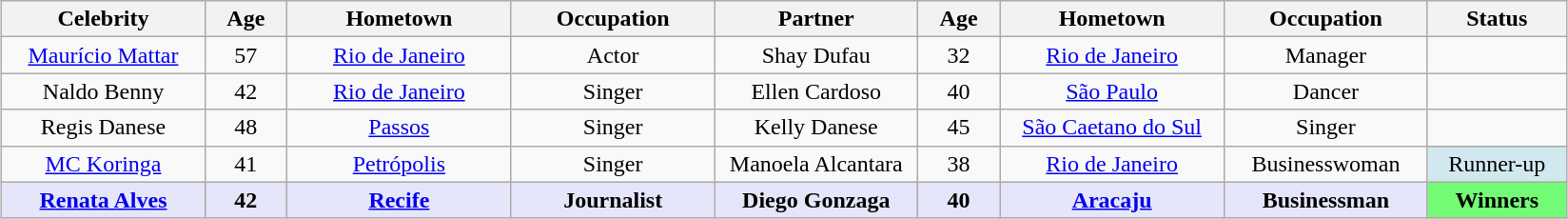<table class= "wikitable sortable" style="margin: 1em auto; text-align: center; margin:auto; align: center;">
<tr>
<th width=135>Celebrity</th>
<th width=050>Age</th>
<th width=150>Hometown</th>
<th width=135>Occupation</th>
<th width=135>Partner</th>
<th width=050>Age</th>
<th width=150>Hometown</th>
<th width=135>Occupation</th>
<th width=090>Status</th>
</tr>
<tr>
<td nowrap><a href='#'>Maurício Mattar</a></td>
<td>57</td>
<td nowrap><a href='#'>Rio de Janeiro</a></td>
<td>Actor</td>
<td nowrap>Shay Dufau</td>
<td>32</td>
<td nowrap><a href='#'>Rio de Janeiro</a></td>
<td>Manager</td>
<td><br></td>
</tr>
<tr>
<td nowrap>Naldo Benny</td>
<td>42</td>
<td><a href='#'>Rio de Janeiro</a></td>
<td>Singer</td>
<td>Ellen Cardoso</td>
<td>40</td>
<td><a href='#'>São Paulo</a></td>
<td>Dancer</td>
<td><br></td>
</tr>
<tr>
<td nowrap>Regis Danese</td>
<td>48</td>
<td><a href='#'>Passos</a></td>
<td>Singer</td>
<td>Kelly Danese</td>
<td>45</td>
<td nowrap><a href='#'>São Caetano do Sul</a></td>
<td>Singer</td>
<td><br></td>
</tr>
<tr>
<td nowrap><a href='#'>MC Koringa</a></td>
<td>41</td>
<td><a href='#'>Petrópolis</a></td>
<td>Singer</td>
<td nowrap>Manoela Alcantara</td>
<td>38</td>
<td><a href='#'>Rio de Janeiro</a></td>
<td>Businesswoman</td>
<td bgcolor=D1E8EF>Runner-up<br></td>
</tr>
<tr>
<td bgcolor=E6E6FA nowrap><strong><a href='#'>Renata Alves</a></strong></td>
<td bgcolor=E6E6FA><strong>42</strong></td>
<td bgcolor=E6E6FA><strong><a href='#'>Recife</a></strong></td>
<td bgcolor=E6E6FA><strong>Journalist</strong></td>
<td bgcolor=E6E6FA><strong>Diego Gonzaga</strong></td>
<td bgcolor=E6E6FA><strong>40</strong></td>
<td bgcolor=E6E6FA><strong><a href='#'>Aracaju</a></strong></td>
<td bgcolor=E6E6FA><strong>Businessman</strong></td>
<td bgcolor=73FB76><strong>Winners</strong><br></td>
</tr>
</table>
